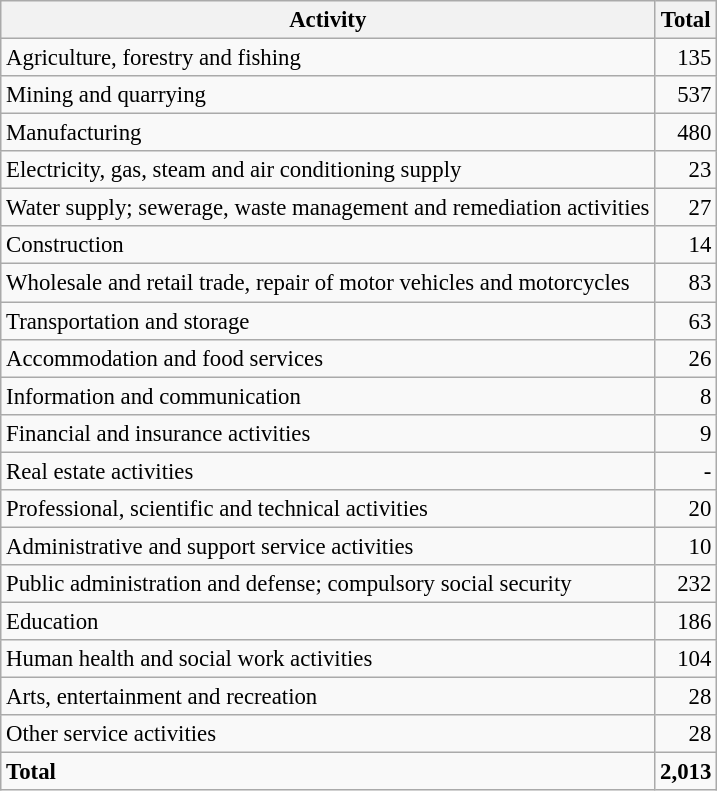<table class="wikitable sortable" style="font-size:95%;">
<tr>
<th>Activity</th>
<th>Total</th>
</tr>
<tr>
<td>Agriculture, forestry and fishing</td>
<td align="right">135</td>
</tr>
<tr>
<td>Mining and quarrying</td>
<td align="right">537</td>
</tr>
<tr>
<td>Manufacturing</td>
<td align="right">480</td>
</tr>
<tr>
<td>Electricity, gas, steam and air conditioning supply</td>
<td align="right">23</td>
</tr>
<tr>
<td>Water supply; sewerage, waste management and remediation activities</td>
<td align="right">27</td>
</tr>
<tr>
<td>Construction</td>
<td align="right">14</td>
</tr>
<tr>
<td>Wholesale and retail trade, repair of motor vehicles and motorcycles</td>
<td align="right">83</td>
</tr>
<tr>
<td>Transportation and storage</td>
<td align="right">63</td>
</tr>
<tr>
<td>Accommodation and food services</td>
<td align="right">26</td>
</tr>
<tr>
<td>Information and communication</td>
<td align="right">8</td>
</tr>
<tr>
<td>Financial and insurance activities</td>
<td align="right">9</td>
</tr>
<tr>
<td>Real estate activities</td>
<td align="right">-</td>
</tr>
<tr>
<td>Professional, scientific and technical activities</td>
<td align="right">20</td>
</tr>
<tr>
<td>Administrative and support service activities</td>
<td align="right">10</td>
</tr>
<tr>
<td>Public administration and defense; compulsory social security</td>
<td align="right">232</td>
</tr>
<tr>
<td>Education</td>
<td align="right">186</td>
</tr>
<tr>
<td>Human health and social work activities</td>
<td align="right">104</td>
</tr>
<tr>
<td>Arts, entertainment and recreation</td>
<td align="right">28</td>
</tr>
<tr>
<td>Other service activities</td>
<td align="right">28</td>
</tr>
<tr class="sortbottom">
<td><strong>Total</strong></td>
<td align="right"><strong>2,013</strong></td>
</tr>
</table>
